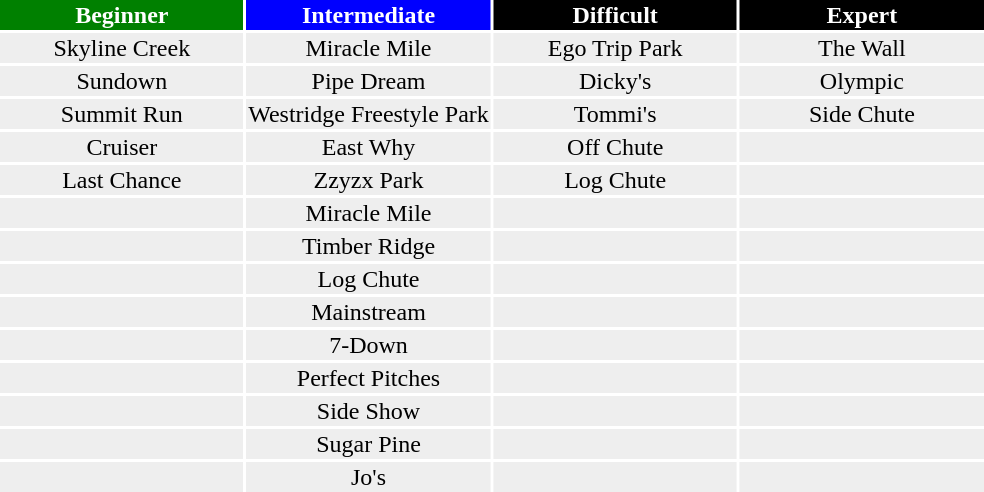<table ->
<tr>
<th width=25% style="background:green; color:white;">Beginner</th>
<th width=25% style="background:blue; color:white;">Intermediate</th>
<th width=25% style="background:black; color:white;">Difficult</th>
<th width=25% style="background:black; color:white;">Expert</th>
</tr>
<tr bgcolor="#eeeeee" align="center">
<td>Skyline Creek</td>
<td>Miracle Mile</td>
<td>Ego Trip Park</td>
<td>The Wall</td>
</tr>
<tr bgcolor="#eeeeee" align="center">
<td>Sundown</td>
<td>Pipe Dream</td>
<td>Dicky's</td>
<td>Olympic</td>
</tr>
<tr bgcolor="#eeeeee" align="center">
<td>Summit Run</td>
<td>Westridge Freestyle Park</td>
<td>Tommi's</td>
<td>Side Chute</td>
</tr>
<tr bgcolor="#eeeeee" align="center">
<td>Cruiser</td>
<td>East Why</td>
<td>Off Chute</td>
<td></td>
</tr>
<tr bgcolor="#eeeeee" align="center">
<td>Last Chance</td>
<td>Zzyzx Park</td>
<td>Log Chute</td>
<td></td>
</tr>
<tr bgcolor="#eeeeee" align="center">
<td></td>
<td>Miracle Mile</td>
<td></td>
<td></td>
</tr>
<tr bgcolor="#eeeeee" align="center">
<td></td>
<td>Timber Ridge</td>
<td></td>
<td></td>
</tr>
<tr bgcolor="#eeeeee" align="center">
<td></td>
<td>Log Chute</td>
<td></td>
<td></td>
</tr>
<tr bgcolor="#eeeeee" align="center">
<td></td>
<td>Mainstream</td>
<td></td>
<td></td>
</tr>
<tr bgcolor="#eeeeee" align="center">
<td></td>
<td>7-Down</td>
<td></td>
<td></td>
</tr>
<tr bgcolor="#eeeeee" align="center">
<td></td>
<td>Perfect Pitches</td>
<td></td>
<td></td>
</tr>
<tr bgcolor="#eeeeee" align="center">
<td></td>
<td>Side Show</td>
<td></td>
<td></td>
</tr>
<tr bgcolor="#eeeeee" align="center">
<td></td>
<td>Sugar Pine</td>
<td></td>
<td></td>
</tr>
<tr bgcolor="#eeeeee" align="center">
<td></td>
<td>Jo's</td>
<td></td>
<td></td>
</tr>
</table>
